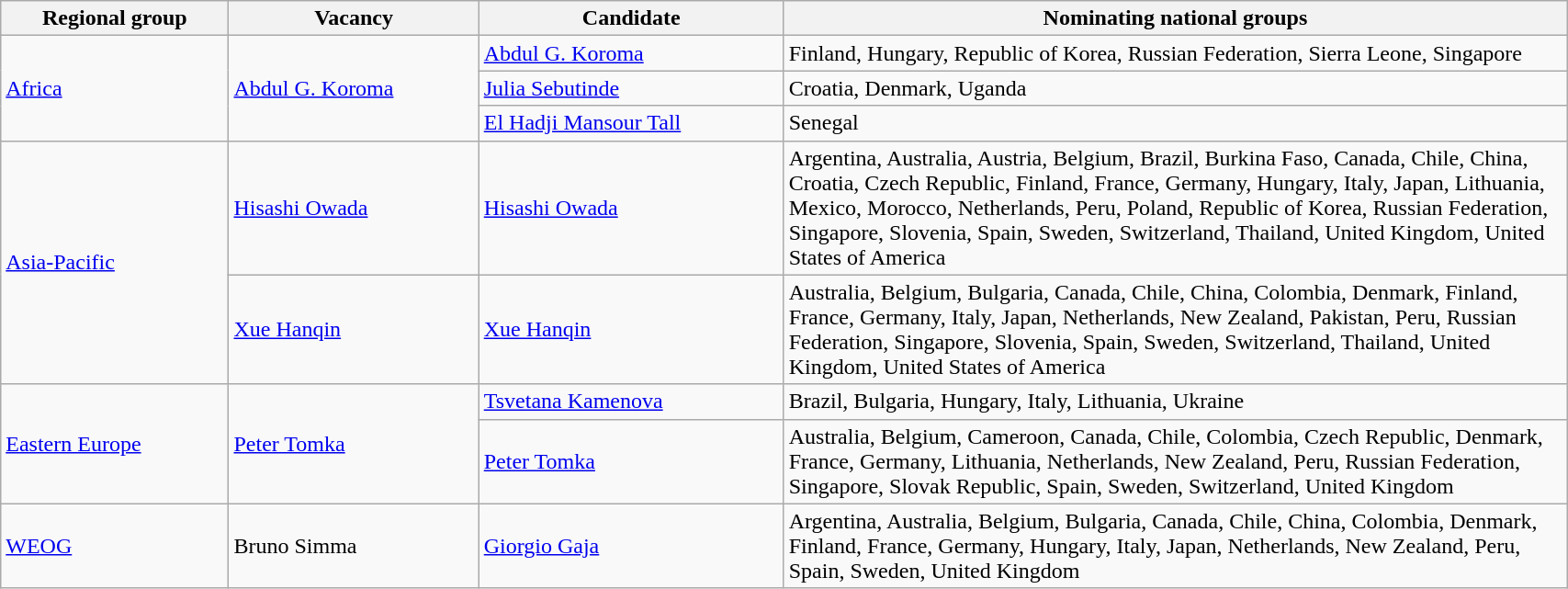<table class="wikitable" style="width:90%;">
<tr>
<th>Regional group</th>
<th>Vacancy</th>
<th>Candidate</th>
<th width=50%>Nominating national groups</th>
</tr>
<tr>
<td rowspan=3><a href='#'>Africa</a></td>
<td rowspan=3> <a href='#'>Abdul G. Koroma</a></td>
<td> <a href='#'>Abdul G. Koroma</a></td>
<td>Finland, Hungary, Republic of Korea, Russian Federation, Sierra Leone, Singapore</td>
</tr>
<tr>
<td> <a href='#'>Julia Sebutinde</a></td>
<td>Croatia, Denmark, Uganda</td>
</tr>
<tr>
<td><a href='#'>El Hadji Mansour Tall</a></td>
<td>Senegal</td>
</tr>
<tr>
<td rowspan=2><a href='#'>Asia-Pacific</a></td>
<td> <a href='#'>Hisashi Owada</a></td>
<td> <a href='#'>Hisashi Owada</a></td>
<td>Argentina, Australia, Austria, Belgium, Brazil, Burkina Faso, Canada, Chile, China, Croatia, Czech Republic, Finland, France, Germany, Hungary, Italy, Japan, Lithuania, Mexico, Morocco, Netherlands, Peru, Poland, Republic of Korea, Russian Federation, Singapore, Slovenia, Spain, Sweden, Switzerland, Thailand, United Kingdom, United States of America</td>
</tr>
<tr>
<td> <a href='#'>Xue Hanqin</a></td>
<td> <a href='#'>Xue Hanqin</a></td>
<td>Australia, Belgium, Bulgaria, Canada, Chile, China, Colombia, Denmark, Finland, France, Germany, Italy, Japan, Netherlands, New Zealand, Pakistan, Peru, Russian Federation, Singapore, Slovenia, Spain, Sweden, Switzerland, Thailand, United Kingdom, United States of America</td>
</tr>
<tr>
<td rowspan=2><a href='#'>Eastern Europe</a></td>
<td rowspan=2> <a href='#'>Peter Tomka</a></td>
<td> <a href='#'>Tsvetana Kamenova</a></td>
<td>Brazil, Bulgaria, Hungary, Italy, Lithuania, Ukraine</td>
</tr>
<tr>
<td> <a href='#'>Peter Tomka</a></td>
<td>Australia, Belgium, Cameroon, Canada, Chile, Colombia, Czech Republic, Denmark, France, Germany, Lithuania, Netherlands, New Zealand, Peru, Russian Federation, Singapore, Slovak Republic, Spain, Sweden, Switzerland, United Kingdom</td>
</tr>
<tr>
<td><a href='#'>WEOG</a></td>
<td> Bruno Simma</td>
<td> <a href='#'>Giorgio Gaja</a></td>
<td>Argentina, Australia, Belgium, Bulgaria, Canada, Chile, China, Colombia, Denmark, Finland, France, Germany, Hungary, Italy, Japan, Netherlands, New Zealand, Peru, Spain, Sweden, United Kingdom</td>
</tr>
</table>
